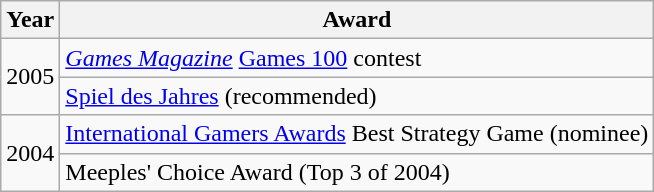<table class="wikitable sortable">
<tr>
<th>Year</th>
<th>Award</th>
</tr>
<tr>
<td rowspan=2>2005</td>
<td><em><a href='#'>Games Magazine</a></em> <a href='#'>Games 100</a> contest </td>
</tr>
<tr>
<td><a href='#'>Spiel des Jahres</a> (recommended) </td>
</tr>
<tr>
<td rowspan=2>2004</td>
<td><a href='#'>International Gamers Awards</a> Best Strategy Game (nominee) </td>
</tr>
<tr>
<td>Meeples' Choice Award (Top 3 of 2004) </td>
</tr>
</table>
